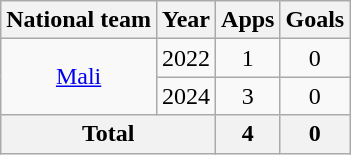<table class="wikitable" style="text-align:center">
<tr>
<th>National team</th>
<th>Year</th>
<th>Apps</th>
<th>Goals</th>
</tr>
<tr>
<td rowspan="2"><a href='#'>Mali</a></td>
<td>2022</td>
<td>1</td>
<td>0</td>
</tr>
<tr>
<td>2024</td>
<td>3</td>
<td>0</td>
</tr>
<tr>
<th colspan="2">Total</th>
<th>4</th>
<th>0</th>
</tr>
</table>
